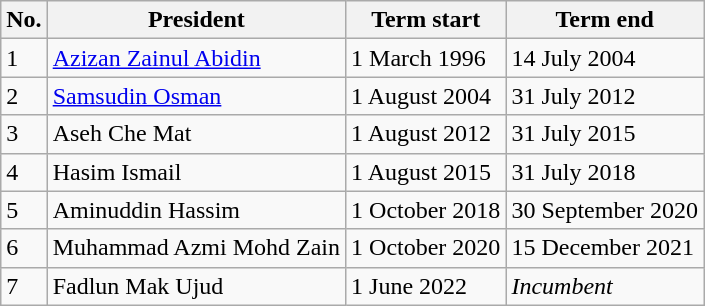<table class="wikitable">
<tr>
<th>No.</th>
<th>President</th>
<th>Term start</th>
<th>Term end</th>
</tr>
<tr>
<td>1</td>
<td><a href='#'>Azizan Zainul Abidin</a></td>
<td>1 March 1996</td>
<td>14 July 2004</td>
</tr>
<tr>
<td>2</td>
<td><a href='#'>Samsudin Osman</a></td>
<td>1 August 2004</td>
<td>31 July 2012</td>
</tr>
<tr>
<td>3</td>
<td>Aseh Che Mat</td>
<td>1 August 2012</td>
<td>31 July 2015</td>
</tr>
<tr>
<td>4</td>
<td>Hasim Ismail</td>
<td>1 August 2015</td>
<td>31 July 2018</td>
</tr>
<tr>
<td>5</td>
<td>Aminuddin Hassim</td>
<td>1 October 2018</td>
<td>30 September 2020</td>
</tr>
<tr>
<td>6</td>
<td>Muhammad Azmi Mohd Zain</td>
<td>1 October 2020</td>
<td>15 December 2021</td>
</tr>
<tr>
<td>7</td>
<td>Fadlun Mak Ujud</td>
<td>1 June 2022</td>
<td><em>Incumbent</em></td>
</tr>
</table>
